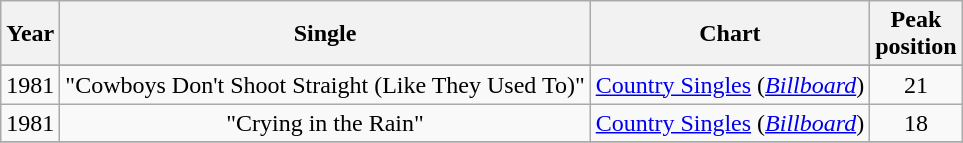<table class="wikitable"  style="text-align: center;">
<tr>
<th>Year</th>
<th>Single</th>
<th>Chart</th>
<th>Peak<br>position</th>
</tr>
<tr>
</tr>
<tr>
<td>1981</td>
<td>"Cowboys Don't Shoot Straight (Like They Used To)"</td>
<td><a href='#'>Country Singles</a> (<a href='#'><em>Billboard</em></a>)</td>
<td>21</td>
</tr>
<tr>
<td>1981</td>
<td>"Crying in the Rain"</td>
<td><a href='#'>Country Singles</a> (<a href='#'><em>Billboard</em></a>)</td>
<td>18</td>
</tr>
<tr>
</tr>
</table>
